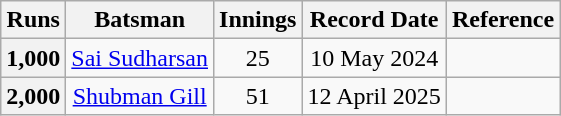<table class="wikitable sortable" style="text-align:center;">
<tr>
<th scope="col" style="text-align:center;">Runs</th>
<th scope="col" style="text-align:center;">Batsman</th>
<th scope="col" style="text-align:center;">Innings</th>
<th scope="col" style="text-align:center;">Record Date</th>
<th scope="col">Reference</th>
</tr>
<tr>
<th scope=row style=text-align:center;>1,000</th>
<td><a href='#'>Sai Sudharsan</a></td>
<td>25</td>
<td>10 May 2024</td>
<td></td>
</tr>
<tr>
<th scope="row" style="text-align:center;">2,000</th>
<td><a href='#'>Shubman Gill</a></td>
<td>51</td>
<td>12 April 2025</td>
<td></td>
</tr>
</table>
